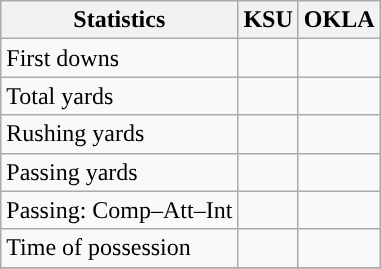<table class="wikitable" style="float: left;">
<tr>
<th>Statistics</th>
<th>KSU</th>
<th>OKLA</th>
</tr>
<tr>
<td>First downs</td>
<td></td>
<td></td>
</tr>
<tr>
<td>Total yards</td>
<td></td>
<td></td>
</tr>
<tr>
<td>Rushing yards</td>
<td></td>
<td></td>
</tr>
<tr>
<td>Passing yards</td>
<td></td>
<td></td>
</tr>
<tr>
<td>Passing: Comp–Att–Int</td>
<td></td>
<td></td>
</tr>
<tr>
<td>Time of possession</td>
<td></td>
<td></td>
</tr>
<tr>
</tr>
</table>
